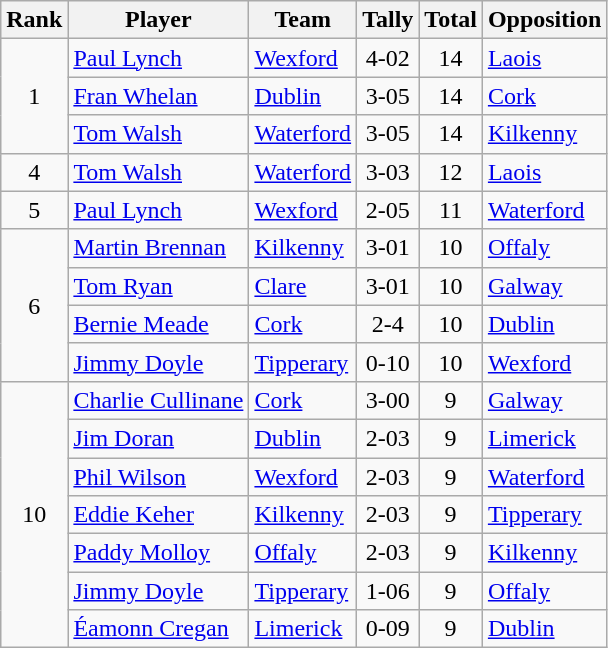<table class="wikitable">
<tr>
<th>Rank</th>
<th>Player</th>
<th>Team</th>
<th>Tally</th>
<th>Total</th>
<th>Opposition</th>
</tr>
<tr>
<td rowspan=3 align=center>1</td>
<td><a href='#'>Paul Lynch</a></td>
<td><a href='#'>Wexford</a></td>
<td align=center>4-02</td>
<td align=center>14</td>
<td><a href='#'>Laois</a></td>
</tr>
<tr>
<td><a href='#'>Fran Whelan</a></td>
<td><a href='#'>Dublin</a></td>
<td align=center>3-05</td>
<td align=center>14</td>
<td><a href='#'>Cork</a></td>
</tr>
<tr>
<td><a href='#'>Tom Walsh</a></td>
<td><a href='#'>Waterford</a></td>
<td align=center>3-05</td>
<td align=center>14</td>
<td><a href='#'>Kilkenny</a></td>
</tr>
<tr>
<td rowspan=1 align=center>4</td>
<td><a href='#'>Tom Walsh</a></td>
<td><a href='#'>Waterford</a></td>
<td align=center>3-03</td>
<td align=center>12</td>
<td><a href='#'>Laois</a></td>
</tr>
<tr>
<td rowspan=1 align=center>5</td>
<td><a href='#'>Paul Lynch</a></td>
<td><a href='#'>Wexford</a></td>
<td align=center>2-05</td>
<td align=center>11</td>
<td><a href='#'>Waterford</a></td>
</tr>
<tr>
<td rowspan=4 align=center>6</td>
<td><a href='#'>Martin Brennan</a></td>
<td><a href='#'>Kilkenny</a></td>
<td align=center>3-01</td>
<td align=center>10</td>
<td><a href='#'>Offaly</a></td>
</tr>
<tr>
<td><a href='#'>Tom Ryan</a></td>
<td><a href='#'>Clare</a></td>
<td align=center>3-01</td>
<td align=center>10</td>
<td><a href='#'>Galway</a></td>
</tr>
<tr>
<td><a href='#'>Bernie Meade</a></td>
<td><a href='#'>Cork</a></td>
<td align=center>2-4</td>
<td align=center>10</td>
<td><a href='#'>Dublin</a></td>
</tr>
<tr>
<td><a href='#'>Jimmy Doyle</a></td>
<td><a href='#'>Tipperary</a></td>
<td align=center>0-10</td>
<td align=center>10</td>
<td><a href='#'>Wexford</a></td>
</tr>
<tr>
<td rowspan=7 align=center>10</td>
<td><a href='#'>Charlie Cullinane</a></td>
<td><a href='#'>Cork</a></td>
<td align=center>3-00</td>
<td align=center>9</td>
<td><a href='#'>Galway</a></td>
</tr>
<tr>
<td><a href='#'>Jim Doran</a></td>
<td><a href='#'>Dublin</a></td>
<td align=center>2-03</td>
<td align=center>9</td>
<td><a href='#'>Limerick</a></td>
</tr>
<tr>
<td><a href='#'>Phil Wilson</a></td>
<td><a href='#'>Wexford</a></td>
<td align=center>2-03</td>
<td align=center>9</td>
<td><a href='#'>Waterford</a></td>
</tr>
<tr>
<td><a href='#'>Eddie Keher</a></td>
<td><a href='#'>Kilkenny</a></td>
<td align=center>2-03</td>
<td align=center>9</td>
<td><a href='#'>Tipperary</a></td>
</tr>
<tr>
<td><a href='#'>Paddy Molloy</a></td>
<td><a href='#'>Offaly</a></td>
<td align=center>2-03</td>
<td align=center>9</td>
<td><a href='#'>Kilkenny</a></td>
</tr>
<tr>
<td><a href='#'>Jimmy Doyle</a></td>
<td><a href='#'>Tipperary</a></td>
<td align=center>1-06</td>
<td align=center>9</td>
<td><a href='#'>Offaly</a></td>
</tr>
<tr>
<td><a href='#'>Éamonn Cregan</a></td>
<td><a href='#'>Limerick</a></td>
<td align=center>0-09</td>
<td align=center>9</td>
<td><a href='#'>Dublin</a></td>
</tr>
</table>
